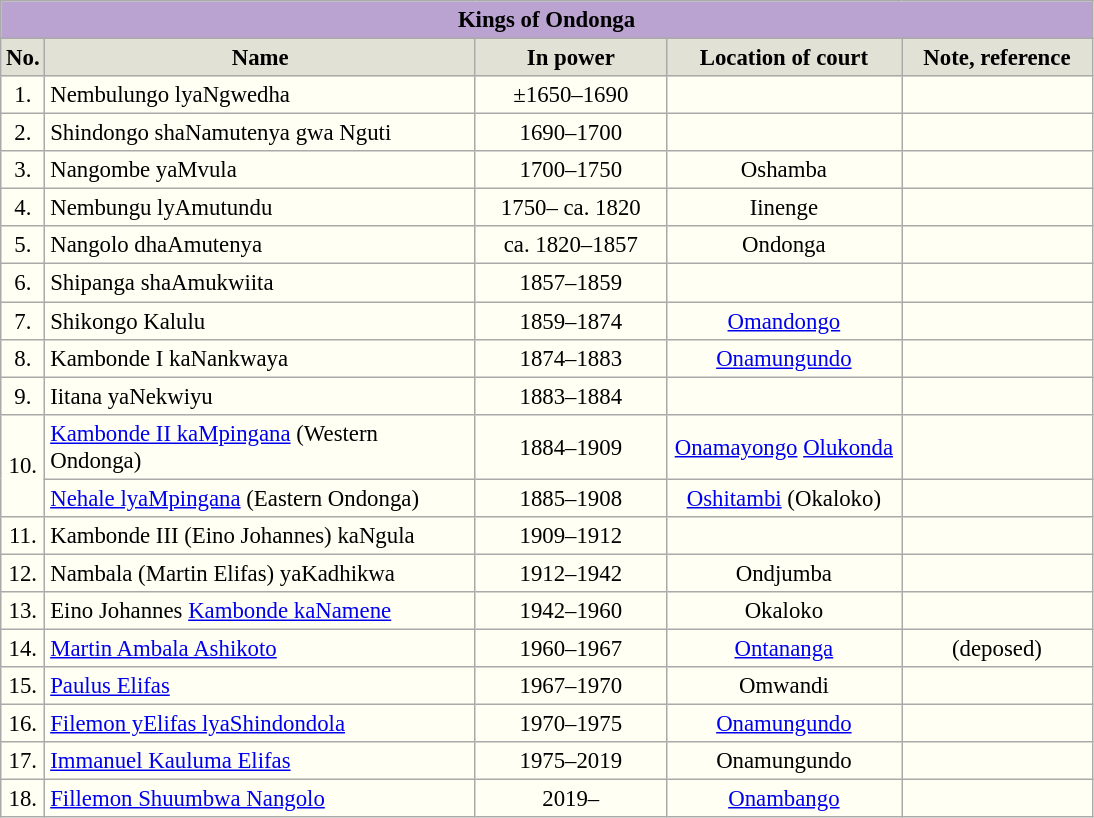<table class="wikitable" style="font-size:95%; text-align:center; background:#FFFFF3">
<tr>
<td style="background:#BBA3D1;" colspan=5><strong>Kings of Ondonga</strong></td>
</tr>
<tr>
<th width=20 style=background:#E1E1D5>No.</th>
<th width=280 style=background:#E1E1D5>Name</th>
<th width=120 style=background:#E1E1D5>In power</th>
<th width=150 style=background:#E1E1D5>Location of court</th>
<th width=120 style=background:#E1E1D5>Note, reference</th>
</tr>
<tr>
<td>1.</td>
<td align=left>Nembulungo lyaNgwedha</td>
<td>±1650–1690</td>
<td></td>
<td></td>
</tr>
<tr>
<td>2.</td>
<td align=left>Shindongo shaNamutenya gwa Nguti</td>
<td>1690–1700</td>
<td></td>
<td></td>
</tr>
<tr>
<td>3.</td>
<td align=left>Nangombe yaMvula</td>
<td>1700–1750</td>
<td>Oshamba</td>
<td></td>
</tr>
<tr>
<td>4.</td>
<td align=left>Nembungu lyAmutundu</td>
<td>1750– ca. 1820</td>
<td>Iinenge</td>
<td></td>
</tr>
<tr>
<td>5.</td>
<td align=left>Nangolo dhaAmutenya</td>
<td>ca. 1820–1857</td>
<td>Ondonga</td>
<td></td>
</tr>
<tr>
<td>6.</td>
<td align=left>Shipanga shaAmukwiita</td>
<td>1857–1859</td>
<td></td>
<td></td>
</tr>
<tr>
<td>7.</td>
<td align=left>Shikongo Kalulu</td>
<td>1859–1874</td>
<td><a href='#'>Omandongo</a></td>
<td></td>
</tr>
<tr>
<td>8.</td>
<td align=left>Kambonde I kaNankwaya</td>
<td>1874–1883</td>
<td><a href='#'>Onamungundo</a></td>
<td></td>
</tr>
<tr>
<td>9.</td>
<td align=left>Iitana yaNekwiyu</td>
<td>1883–1884</td>
<td></td>
<td></td>
</tr>
<tr>
<td rowspan = 2>10.</td>
<td align=left><a href='#'>Kambonde II kaMpingana</a> (Western Ondonga)</td>
<td>1884–1909</td>
<td><a href='#'>Onamayongo</a> <a href='#'>Olukonda</a></td>
<td></td>
</tr>
<tr>
<td align=left><a href='#'>Nehale lyaMpingana</a> (Eastern Ondonga)</td>
<td>1885–1908</td>
<td><a href='#'>Oshitambi</a> (Okaloko)</td>
<td></td>
</tr>
<tr>
<td>11.</td>
<td align=left>Kambonde III (Eino Johannes) kaNgula</td>
<td>1909–1912</td>
<td></td>
<td></td>
</tr>
<tr>
<td>12.</td>
<td align=left>Nambala (Martin Elifas) yaKadhikwa</td>
<td>1912–1942</td>
<td>Ondjumba</td>
<td></td>
</tr>
<tr>
<td>13.</td>
<td align=left>Eino Johannes <a href='#'>Kambonde kaNamene</a></td>
<td>1942–1960</td>
<td>Okaloko</td>
<td></td>
</tr>
<tr>
<td>14.</td>
<td align=left><a href='#'>Martin Ambala Ashikoto</a></td>
<td>1960–1967</td>
<td><a href='#'>Ontananga</a></td>
<td>(deposed)</td>
</tr>
<tr>
<td>15.</td>
<td align=left><a href='#'>Paulus Elifas</a></td>
<td>1967–1970</td>
<td>Omwandi</td>
<td></td>
</tr>
<tr>
<td>16.</td>
<td align=left><a href='#'>Filemon yElifas lyaShindondola</a></td>
<td>1970–1975</td>
<td><a href='#'>Onamungundo</a></td>
<td></td>
</tr>
<tr>
<td>17.</td>
<td align=left><a href='#'>Immanuel Kauluma Elifas</a></td>
<td>1975–2019</td>
<td>Onamungundo</td>
<td></td>
</tr>
<tr>
<td>18.</td>
<td align=left><a href='#'>Fillemon Shuumbwa Nangolo</a></td>
<td>2019–</td>
<td><a href='#'>Onambango</a></td>
<td></td>
</tr>
</table>
